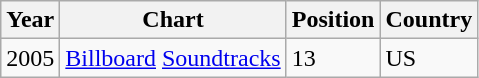<table class="wikitable" border="1">
<tr>
<th>Year</th>
<th>Chart</th>
<th>Position</th>
<th>Country</th>
</tr>
<tr>
<td>2005</td>
<td><a href='#'>Billboard</a> <a href='#'>Soundtracks</a></td>
<td>13</td>
<td>US</td>
</tr>
</table>
